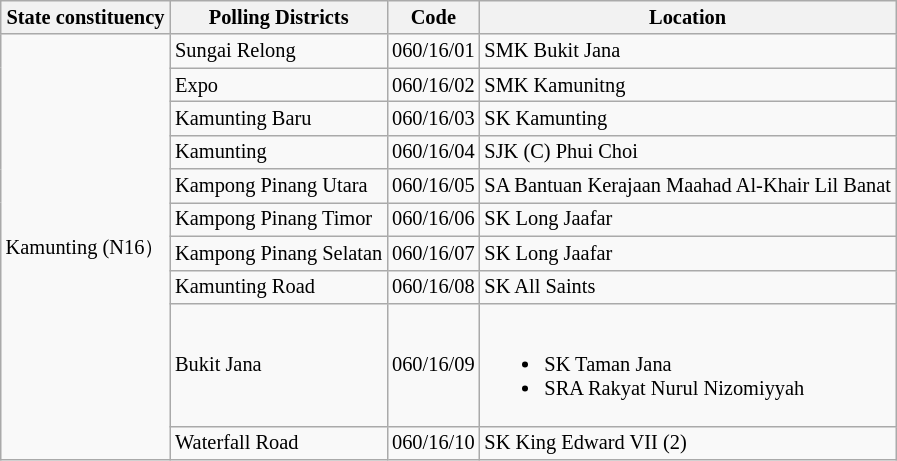<table class="wikitable sortable mw-collapsible" style="white-space:nowrap;font-size:85%">
<tr>
<th>State constituency</th>
<th>Polling Districts</th>
<th>Code</th>
<th>Location</th>
</tr>
<tr>
<td rowspan="10">Kamunting (N16）</td>
<td>Sungai Relong</td>
<td>060/16/01</td>
<td>SMK Bukit Jana</td>
</tr>
<tr>
<td>Expo</td>
<td>060/16/02</td>
<td>SMK Kamunitng</td>
</tr>
<tr>
<td>Kamunting Baru</td>
<td>060/16/03</td>
<td>SK Kamunting</td>
</tr>
<tr>
<td>Kamunting</td>
<td>060/16/04</td>
<td>SJK (C) Phui Choi</td>
</tr>
<tr>
<td>Kampong Pinang Utara</td>
<td>060/16/05</td>
<td>SA Bantuan Kerajaan Maahad Al-Khair Lil Banat</td>
</tr>
<tr>
<td>Kampong Pinang Timor</td>
<td>060/16/06</td>
<td>SK Long Jaafar</td>
</tr>
<tr>
<td>Kampong Pinang Selatan</td>
<td>060/16/07</td>
<td>SK Long Jaafar</td>
</tr>
<tr>
<td>Kamunting Road</td>
<td>060/16/08</td>
<td>SK All Saints</td>
</tr>
<tr>
<td>Bukit Jana</td>
<td>060/16/09</td>
<td><br><ul><li>SK Taman Jana</li><li>SRA Rakyat Nurul Nizomiyyah</li></ul></td>
</tr>
<tr>
<td>Waterfall Road</td>
<td>060/16/10</td>
<td>SK King Edward VII (2)</td>
</tr>
</table>
